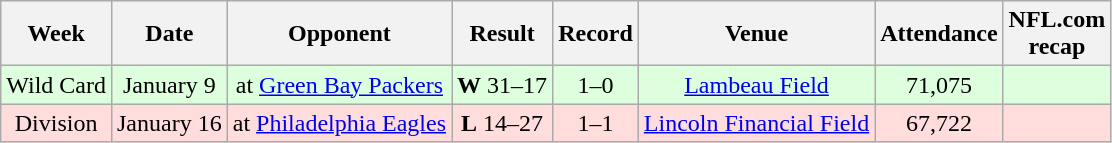<table class="wikitable" style="text-align:center">
<tr>
<th>Week</th>
<th>Date</th>
<th>Opponent</th>
<th>Result</th>
<th>Record</th>
<th>Venue</th>
<th>Attendance</th>
<th>NFL.com<br>recap</th>
</tr>
<tr style="background:#dfd">
<td>Wild Card</td>
<td>January 9</td>
<td>at <a href='#'>Green Bay Packers</a></td>
<td><strong>W</strong> 31–17</td>
<td>1–0</td>
<td><a href='#'>Lambeau Field</a></td>
<td>71,075</td>
<td></td>
</tr>
<tr style="background:#fdd">
<td>Division</td>
<td>January 16</td>
<td>at <a href='#'>Philadelphia Eagles</a></td>
<td><strong>L</strong> 14–27</td>
<td>1–1</td>
<td><a href='#'>Lincoln Financial Field</a></td>
<td>67,722</td>
<td></td>
</tr>
</table>
